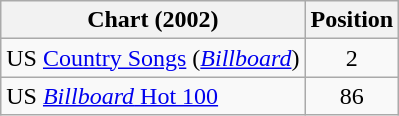<table class="wikitable sortable">
<tr>
<th scope="col">Chart (2002)</th>
<th scope="col">Position</th>
</tr>
<tr>
<td>US <a href='#'>Country Songs</a> (<em><a href='#'>Billboard</a></em>)</td>
<td align="center">2</td>
</tr>
<tr>
<td>US <a href='#'><em>Billboard</em> Hot 100</a></td>
<td align="center">86</td>
</tr>
</table>
